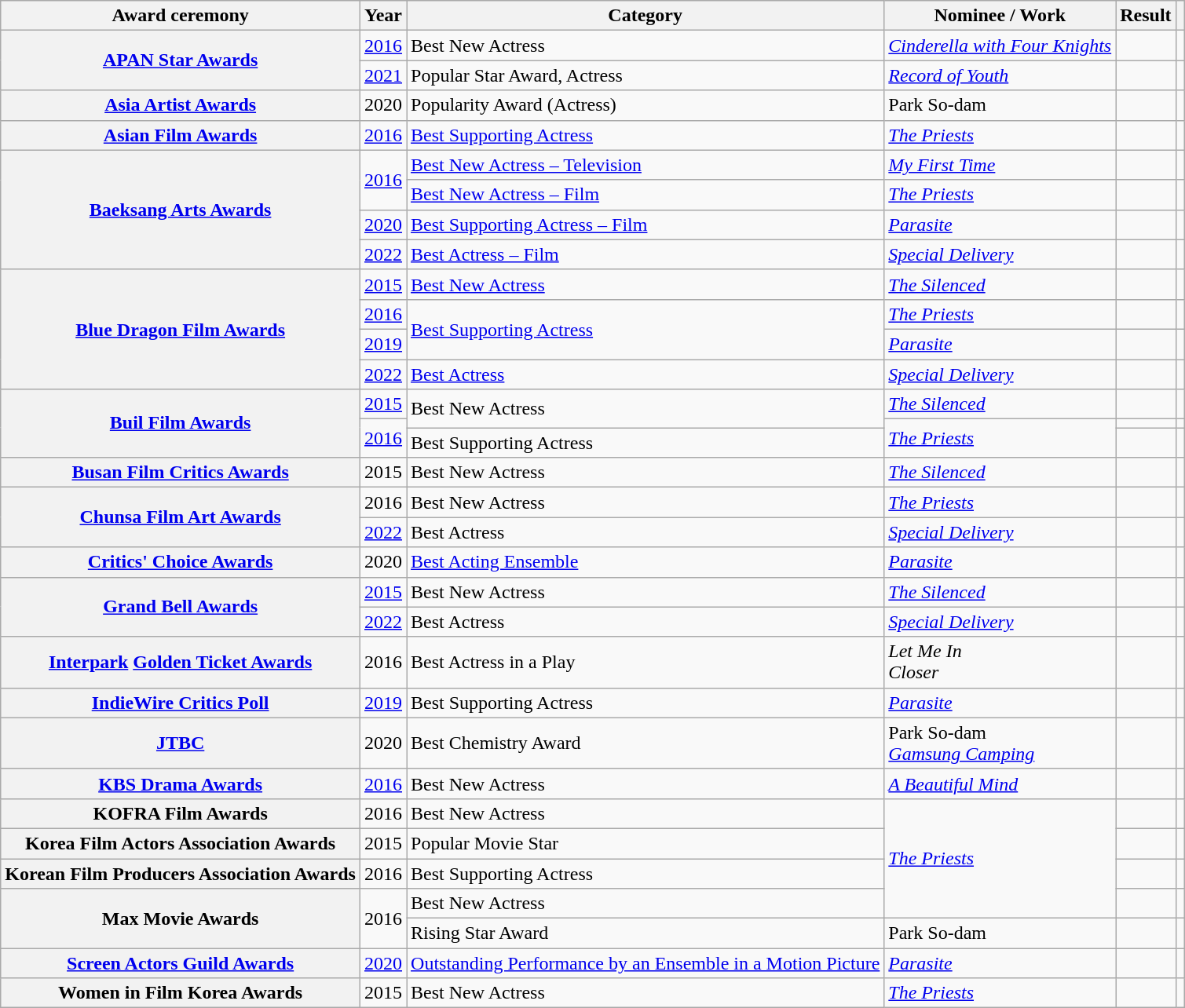<table class="wikitable plainrowheaders sortable">
<tr>
<th scope="col">Award ceremony</th>
<th scope="col">Year</th>
<th scope="col">Category</th>
<th scope="col">Nominee / Work</th>
<th scope="col">Result</th>
<th scope="col" class="unsortable"></th>
</tr>
<tr>
<th scope="row"  rowspan="2"><a href='#'>APAN Star Awards</a></th>
<td style="text-align:center"><a href='#'>2016</a></td>
<td>Best New Actress</td>
<td><em><a href='#'>Cinderella with Four Knights</a></em></td>
<td></td>
<td style="text-align:center"></td>
</tr>
<tr>
<td style="text-align:center"><a href='#'>2021</a></td>
<td>Popular Star Award, Actress</td>
<td><em><a href='#'>Record of Youth</a></em></td>
<td></td>
<td style="text-align:center"></td>
</tr>
<tr>
<th scope="row"><a href='#'>Asia Artist Awards</a></th>
<td style="text-align:center">2020</td>
<td>Popularity Award (Actress)</td>
<td>Park So-dam</td>
<td></td>
<td style="text-align:center"></td>
</tr>
<tr>
<th scope="row"><a href='#'>Asian Film Awards</a></th>
<td style="text-align:center"><a href='#'>2016</a></td>
<td><a href='#'>Best Supporting Actress</a></td>
<td><em><a href='#'>The Priests</a></em></td>
<td></td>
<td style="text-align:center"></td>
</tr>
<tr>
<th scope="row"  rowspan="4"><a href='#'>Baeksang Arts Awards</a></th>
<td rowspan="2" style="text-align:center"><a href='#'>2016</a></td>
<td><a href='#'>Best New Actress – Television</a></td>
<td><em><a href='#'>My First Time</a></em></td>
<td></td>
<td style="text-align:center"></td>
</tr>
<tr>
<td><a href='#'>Best New Actress – Film</a></td>
<td><em><a href='#'>The Priests</a></em></td>
<td></td>
<td style="text-align:center"></td>
</tr>
<tr>
<td style="text-align:center"><a href='#'>2020</a></td>
<td><a href='#'>Best Supporting Actress – Film</a></td>
<td><em><a href='#'>Parasite</a></em></td>
<td></td>
<td style="text-align:center"></td>
</tr>
<tr>
<td style="text-align:center"><a href='#'>2022</a></td>
<td><a href='#'>Best Actress – Film</a></td>
<td><em><a href='#'>Special Delivery</a></em></td>
<td></td>
<td style="text-align:center"></td>
</tr>
<tr>
<th scope="row"  rowspan="4"><a href='#'>Blue Dragon Film Awards</a></th>
<td style="text-align:center"><a href='#'>2015</a></td>
<td><a href='#'>Best New Actress</a></td>
<td><em><a href='#'>The Silenced</a></em></td>
<td></td>
<td style="text-align:center"></td>
</tr>
<tr>
<td style="text-align:center"><a href='#'>2016</a></td>
<td rowspan="2"><a href='#'>Best Supporting Actress</a></td>
<td><em><a href='#'>The Priests</a></em></td>
<td></td>
<td style="text-align:center"></td>
</tr>
<tr>
<td style="text-align:center"><a href='#'>2019</a></td>
<td><em><a href='#'>Parasite</a></em></td>
<td></td>
<td style="text-align:center"></td>
</tr>
<tr>
<td style="text-align:center"><a href='#'>2022</a></td>
<td><a href='#'>Best Actress</a></td>
<td><em><a href='#'>Special Delivery</a></em></td>
<td></td>
<td style="text-align:center"></td>
</tr>
<tr>
<th scope="row"  rowspan="3"><a href='#'>Buil Film Awards</a></th>
<td style="text-align:center"><a href='#'>2015</a></td>
<td rowspan="2">Best New Actress</td>
<td><em><a href='#'>The Silenced</a></em></td>
<td></td>
<td style="text-align:center"></td>
</tr>
<tr>
<td rowspan="2" style="text-align:center"><a href='#'>2016</a></td>
<td rowspan="2"><em><a href='#'>The Priests</a></em></td>
<td></td>
<td style="text-align:center"></td>
</tr>
<tr>
<td>Best Supporting Actress</td>
<td></td>
<td style="text-align:center"></td>
</tr>
<tr>
<th scope="row"><a href='#'>Busan Film Critics Awards</a></th>
<td style="text-align:center">2015</td>
<td>Best New Actress</td>
<td><em><a href='#'>The Silenced</a></em></td>
<td></td>
<td style="text-align:center"></td>
</tr>
<tr>
<th scope="row"  rowspan="2"><a href='#'>Chunsa Film Art Awards</a></th>
<td style="text-align:center">2016</td>
<td>Best New Actress</td>
<td><em><a href='#'>The Priests</a></em></td>
<td></td>
<td style="text-align:center"></td>
</tr>
<tr>
<td style="text-align:center"><a href='#'>2022</a></td>
<td>Best Actress</td>
<td><em><a href='#'>Special Delivery</a></em></td>
<td></td>
<td style="text-align:center"></td>
</tr>
<tr>
<th scope="row"><a href='#'>Critics' Choice Awards</a></th>
<td style="text-align:center">2020</td>
<td><a href='#'>Best Acting Ensemble</a></td>
<td><em><a href='#'>Parasite</a></em></td>
<td></td>
<td style="text-align:center"></td>
</tr>
<tr>
<th scope="row"  rowspan="2"><a href='#'>Grand Bell Awards</a></th>
<td style="text-align:center"><a href='#'>2015</a></td>
<td>Best New Actress</td>
<td><em><a href='#'>The Silenced</a></em></td>
<td></td>
<td style="text-align:center"></td>
</tr>
<tr>
<td style="text-align:center"><a href='#'>2022</a></td>
<td>Best Actress</td>
<td><em><a href='#'>Special Delivery</a></em></td>
<td></td>
<td style="text-align:center"></td>
</tr>
<tr>
<th scope="row"><a href='#'>Interpark</a> <a href='#'>Golden Ticket Awards</a></th>
<td style="text-align:center">2016</td>
<td>Best Actress in a Play</td>
<td><em>Let Me In<br>Closer</em></td>
<td></td>
<td style="text-align:center"></td>
</tr>
<tr>
<th scope="row"><a href='#'>IndieWire Critics Poll</a></th>
<td style="text-align:center"><a href='#'>2019</a></td>
<td>Best Supporting Actress</td>
<td><em><a href='#'>Parasite</a></em></td>
<td></td>
<td style="text-align:center"></td>
</tr>
<tr>
<th scope="row"><a href='#'>JTBC</a></th>
<td style="text-align:center">2020</td>
<td>Best Chemistry Award</td>
<td>Park So-dam <br> <em><a href='#'>Gamsung Camping</a></em></td>
<td></td>
<td style="text-align:center"></td>
</tr>
<tr>
<th scope="row"><a href='#'>KBS Drama Awards</a></th>
<td style="text-align:center"><a href='#'>2016</a></td>
<td>Best New Actress</td>
<td><em><a href='#'>A Beautiful Mind</a></em></td>
<td></td>
<td style="text-align:center"></td>
</tr>
<tr>
<th scope="row">KOFRA Film Awards</th>
<td style="text-align:center">2016</td>
<td>Best New Actress</td>
<td rowspan="4"><em><a href='#'>The Priests</a></em></td>
<td></td>
<td style="text-align:center"></td>
</tr>
<tr>
<th scope="row">Korea Film Actors Association Awards</th>
<td style="text-align:center">2015</td>
<td>Popular Movie Star</td>
<td></td>
<td style="text-align:center"></td>
</tr>
<tr>
<th scope="row">Korean Film Producers Association Awards</th>
<td style="text-align:center">2016</td>
<td>Best Supporting Actress</td>
<td></td>
<td style="text-align:center"></td>
</tr>
<tr>
<th scope="row"  rowspan="2">Max Movie Awards</th>
<td rowspan="2" style="text-align:center">2016</td>
<td>Best New Actress</td>
<td></td>
<td style="text-align:center"></td>
</tr>
<tr>
<td>Rising Star Award</td>
<td>Park So-dam</td>
<td></td>
<td style="text-align:center"></td>
</tr>
<tr>
<th scope="row"><a href='#'>Screen Actors Guild Awards</a></th>
<td style="text-align:center"><a href='#'>2020</a></td>
<td><a href='#'>Outstanding Performance by an Ensemble in a Motion Picture</a></td>
<td><em><a href='#'>Parasite</a></em></td>
<td></td>
<td style="text-align:center"></td>
</tr>
<tr>
<th scope="row">Women in Film Korea Awards</th>
<td style="text-align:center">2015</td>
<td>Best New Actress</td>
<td><em><a href='#'>The Priests</a></em></td>
<td></td>
<td style="text-align:center"></td>
</tr>
</table>
